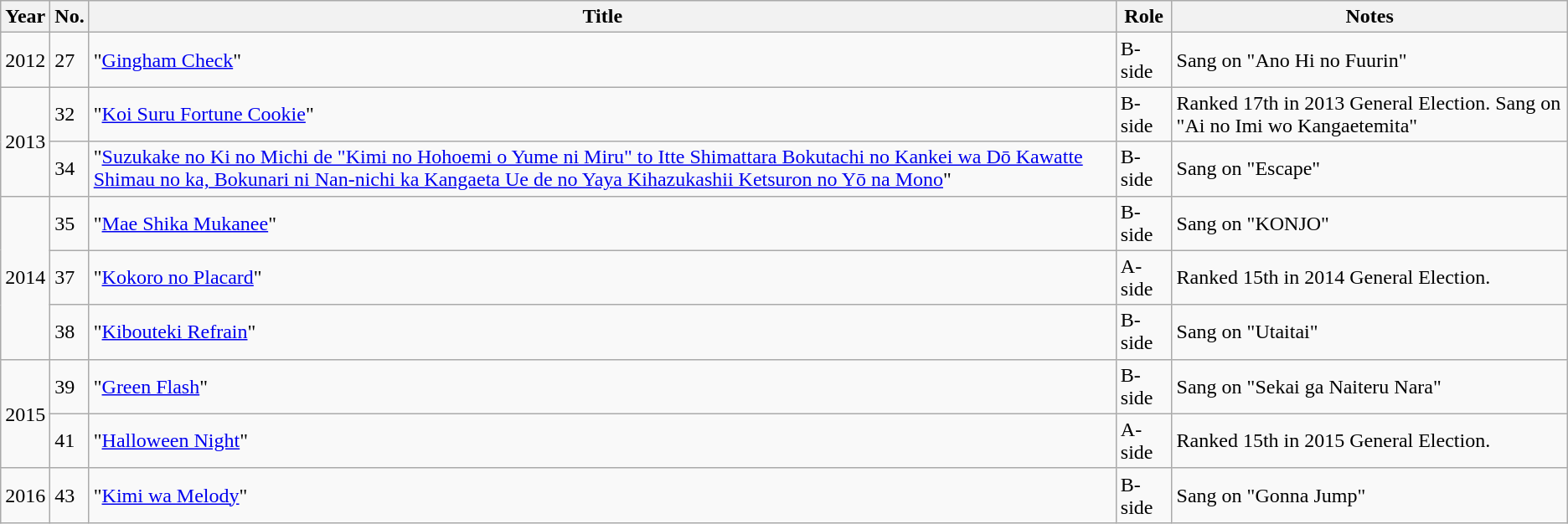<table class="wikitable sortable">
<tr>
<th>Year</th>
<th data-sort-type="number">No. </th>
<th>Title </th>
<th>Role </th>
<th class="unsortable">Notes </th>
</tr>
<tr>
<td rowspan="1">2012</td>
<td>27</td>
<td>"<a href='#'>Gingham Check</a>"</td>
<td>B-side</td>
<td>Sang on "Ano Hi no Fuurin"</td>
</tr>
<tr>
<td rowspan="2">2013</td>
<td>32</td>
<td>"<a href='#'>Koi Suru Fortune Cookie</a>"</td>
<td>B-side</td>
<td>Ranked 17th in 2013 General Election. Sang on "Ai no Imi wo Kangaetemita"</td>
</tr>
<tr>
<td>34</td>
<td>"<a href='#'>Suzukake no Ki no Michi de "Kimi no Hohoemi o Yume ni Miru" to Itte Shimattara Bokutachi no Kankei wa Dō Kawatte Shimau no ka, Bokunari ni Nan-nichi ka Kangaeta Ue de no Yaya Kihazukashii Ketsuron no Yō na Mono</a>"</td>
<td>B-side</td>
<td>Sang on "Escape"</td>
</tr>
<tr>
<td rowspan="3">2014</td>
<td>35</td>
<td>"<a href='#'>Mae Shika Mukanee</a>"</td>
<td>B-side</td>
<td>Sang on "KONJO"</td>
</tr>
<tr>
<td>37</td>
<td>"<a href='#'>Kokoro no Placard</a>"</td>
<td>A-side</td>
<td>Ranked 15th in 2014 General Election.</td>
</tr>
<tr>
<td>38</td>
<td>"<a href='#'>Kibouteki Refrain</a>"</td>
<td>B-side</td>
<td>Sang on "Utaitai"</td>
</tr>
<tr>
<td rowspan="2">2015</td>
<td>39</td>
<td>"<a href='#'>Green Flash</a>"</td>
<td>B-side</td>
<td>Sang on "Sekai ga Naiteru Nara"</td>
</tr>
<tr>
<td>41</td>
<td>"<a href='#'>Halloween Night</a>"</td>
<td>A-side</td>
<td>Ranked 15th in 2015 General Election.</td>
</tr>
<tr>
<td>2016</td>
<td>43</td>
<td>"<a href='#'>Kimi wa Melody</a>"</td>
<td>B-side</td>
<td>Sang on "Gonna Jump"</td>
</tr>
</table>
